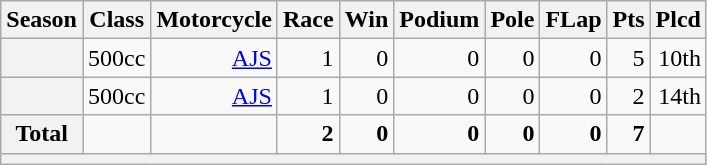<table class="wikitable">
<tr>
<th>Season</th>
<th>Class</th>
<th>Motorcycle</th>
<th>Race</th>
<th>Win</th>
<th>Podium</th>
<th>Pole</th>
<th>FLap</th>
<th>Pts</th>
<th>Plcd</th>
</tr>
<tr align="right">
<th></th>
<td>500cc</td>
<td><a href='#'>AJS</a></td>
<td>1</td>
<td>0</td>
<td>0</td>
<td>0</td>
<td>0</td>
<td>5</td>
<td>10th</td>
</tr>
<tr align="right">
<th></th>
<td>500cc</td>
<td><a href='#'>AJS</a></td>
<td>1</td>
<td>0</td>
<td>0</td>
<td>0</td>
<td>0</td>
<td>2</td>
<td>14th</td>
</tr>
<tr align="right">
<th>Total</th>
<td></td>
<td></td>
<td><strong>2</strong></td>
<td><strong>0</strong></td>
<td><strong>0</strong></td>
<td><strong>0</strong></td>
<td><strong>0</strong></td>
<td><strong>7</strong></td>
<td></td>
</tr>
<tr>
<th colspan="10"></th>
</tr>
</table>
